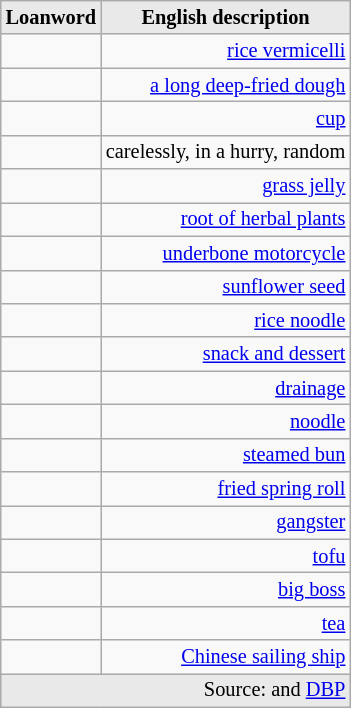<table class="wikitable" align="right" style="margin: 0 0 1em 1em; background: #f9f9f9; border: 1px #aaa solid; text-align:right; border-collapse: collapse; font-size: 85%;">
<tr>
<th align="center" style="background-color: #E9E9E9">Loanword</th>
<th align="center" style="background-color: #E9E9E9">English description</th>
</tr>
<tr>
<td align="right"><em></em></td>
<td align="right"><a href='#'>rice vermicelli</a></td>
</tr>
<tr>
<td align="right"><em></em></td>
<td align="right"><a href='#'>a long deep-fried dough</a></td>
</tr>
<tr>
<td align="right"><em></em></td>
<td align="right"><a href='#'>cup</a></td>
</tr>
<tr>
<td align="right"><em></em></td>
<td align="right">carelessly, in a hurry, random</td>
</tr>
<tr>
<td align="right"><em></em></td>
<td align="right"><a href='#'>grass jelly</a></td>
</tr>
<tr>
<td align="right"><em></em></td>
<td align="right"><a href='#'>root of herbal plants</a></td>
</tr>
<tr>
<td align="right"><em></em></td>
<td align="right"><a href='#'>underbone motorcycle</a></td>
</tr>
<tr>
<td align="right"><em></em></td>
<td align="right"><a href='#'>sunflower seed</a></td>
</tr>
<tr>
<td align="right"><em></em></td>
<td align="right"><a href='#'>rice noodle</a></td>
</tr>
<tr>
<td align="right"><em></em></td>
<td align="right"><a href='#'>snack and dessert</a></td>
</tr>
<tr>
<td align="right"><em></em></td>
<td align="right"><a href='#'>drainage</a></td>
</tr>
<tr>
<td align="right"><em></em></td>
<td align="right"><a href='#'>noodle</a></td>
</tr>
<tr>
<td align="right"><em></em></td>
<td align="right"><a href='#'>steamed bun</a></td>
</tr>
<tr>
<td align="right"><em></em></td>
<td align="right"><a href='#'>fried spring roll</a></td>
</tr>
<tr>
<td align="right"><em></em></td>
<td align="right"><a href='#'>gangster</a></td>
</tr>
<tr>
<td align="right"><em></em></td>
<td align="right"><a href='#'>tofu</a></td>
</tr>
<tr>
<td align="right"><em></em></td>
<td align="right"><a href='#'>big boss</a></td>
</tr>
<tr>
<td align="right"><em></em></td>
<td align="right"><a href='#'>tea</a></td>
</tr>
<tr>
<td align="right"><em></em></td>
<td align="right"><a href='#'>Chinese sailing ship</a></td>
</tr>
<tr style="background: #E9E9E9;">
<td colspan="2">Source:  and <a href='#'>DBP</a></td>
</tr>
</table>
